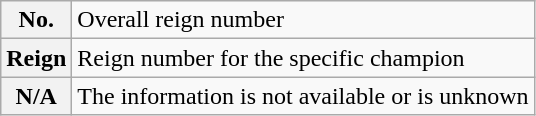<table class="wikitable">
<tr>
<th><strong>No.</strong></th>
<td>Overall reign number</td>
</tr>
<tr>
<th><strong>Reign</strong></th>
<td>Reign number for the specific champion</td>
</tr>
<tr>
<th>N/A</th>
<td>The information is not available or is unknown</td>
</tr>
</table>
